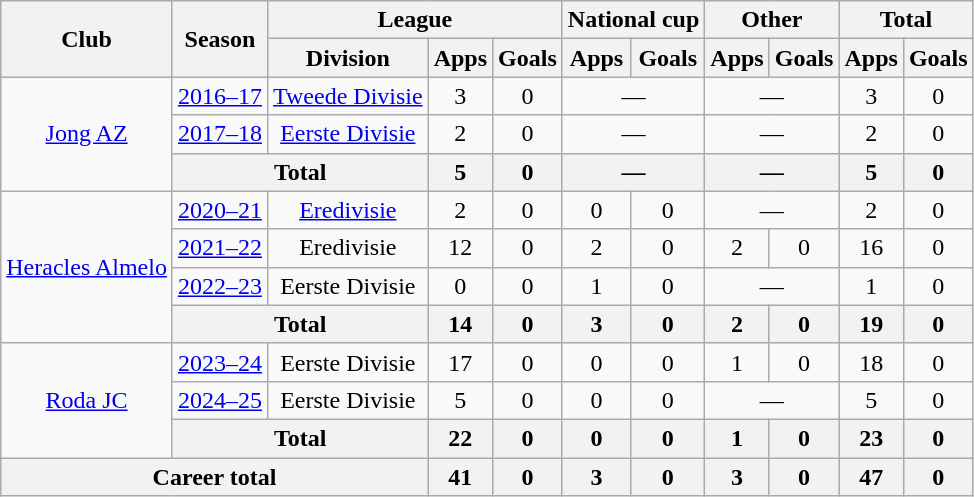<table class="wikitable" style="text-align:center">
<tr>
<th rowspan="2">Club</th>
<th rowspan="2">Season</th>
<th colspan="3">League</th>
<th colspan="2">National cup</th>
<th colspan="2">Other</th>
<th colspan="2">Total</th>
</tr>
<tr>
<th>Division</th>
<th>Apps</th>
<th>Goals</th>
<th>Apps</th>
<th>Goals</th>
<th>Apps</th>
<th>Goals</th>
<th>Apps</th>
<th>Goals</th>
</tr>
<tr>
<td rowspan="3"><a href='#'>Jong AZ</a></td>
<td><a href='#'>2016–17</a></td>
<td><a href='#'>Tweede Divisie</a></td>
<td>3</td>
<td>0</td>
<td colspan="2">—</td>
<td colspan="2">—</td>
<td>3</td>
<td>0</td>
</tr>
<tr>
<td><a href='#'>2017–18</a></td>
<td><a href='#'>Eerste Divisie</a></td>
<td>2</td>
<td>0</td>
<td colspan="2">—</td>
<td colspan="2">—</td>
<td>2</td>
<td>0</td>
</tr>
<tr>
<th colspan="2">Total</th>
<th>5</th>
<th>0</th>
<th colspan="2">—</th>
<th colspan="2">—</th>
<th>5</th>
<th>0</th>
</tr>
<tr>
<td rowspan="4"><a href='#'>Heracles Almelo</a></td>
<td><a href='#'>2020–21</a></td>
<td><a href='#'>Eredivisie</a></td>
<td>2</td>
<td>0</td>
<td>0</td>
<td>0</td>
<td colspan="2">—</td>
<td>2</td>
<td>0</td>
</tr>
<tr>
<td><a href='#'>2021–22</a></td>
<td>Eredivisie</td>
<td>12</td>
<td>0</td>
<td>2</td>
<td>0</td>
<td>2</td>
<td>0</td>
<td>16</td>
<td>0</td>
</tr>
<tr>
<td><a href='#'>2022–23</a></td>
<td>Eerste Divisie</td>
<td>0</td>
<td>0</td>
<td>1</td>
<td>0</td>
<td colspan="2">—</td>
<td>1</td>
<td>0</td>
</tr>
<tr>
<th colspan="2">Total</th>
<th>14</th>
<th>0</th>
<th>3</th>
<th>0</th>
<th>2</th>
<th>0</th>
<th>19</th>
<th>0</th>
</tr>
<tr>
<td rowspan="3"><a href='#'>Roda JC</a></td>
<td><a href='#'>2023–24</a></td>
<td>Eerste Divisie</td>
<td>17</td>
<td>0</td>
<td>0</td>
<td>0</td>
<td>1</td>
<td>0</td>
<td>18</td>
<td>0</td>
</tr>
<tr>
<td><a href='#'>2024–25</a></td>
<td>Eerste Divisie</td>
<td>5</td>
<td>0</td>
<td>0</td>
<td>0</td>
<td colspan="2">—</td>
<td>5</td>
<td>0</td>
</tr>
<tr>
<th colspan="2">Total</th>
<th>22</th>
<th>0</th>
<th>0</th>
<th>0</th>
<th>1</th>
<th>0</th>
<th>23</th>
<th>0</th>
</tr>
<tr>
<th colspan="3">Career total</th>
<th>41</th>
<th>0</th>
<th>3</th>
<th>0</th>
<th>3</th>
<th>0</th>
<th>47</th>
<th>0</th>
</tr>
</table>
